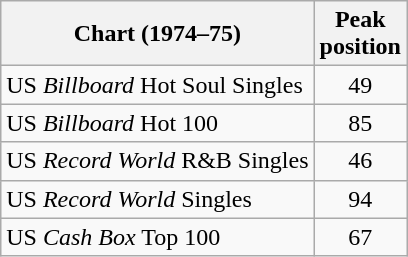<table class="wikitable">
<tr>
<th>Chart (1974–75)</th>
<th>Peak<br>position</th>
</tr>
<tr>
<td>US <em>Billboard</em> Hot Soul Singles</td>
<td align="center">49</td>
</tr>
<tr>
<td>US <em>Billboard</em> Hot 100</td>
<td align="center">85</td>
</tr>
<tr>
<td>US <em>Record World</em> R&B Singles</td>
<td align="center">46</td>
</tr>
<tr>
<td>US <em>Record World</em> Singles</td>
<td align="center">94</td>
</tr>
<tr>
<td>US <em>Cash Box</em> Top 100</td>
<td align="center">67</td>
</tr>
</table>
